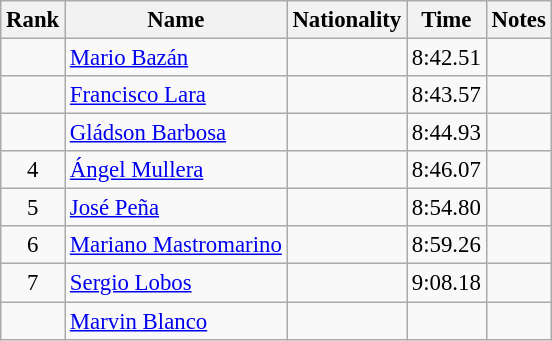<table class="wikitable sortable" style="text-align:center;font-size:95%">
<tr>
<th>Rank</th>
<th>Name</th>
<th>Nationality</th>
<th>Time</th>
<th>Notes</th>
</tr>
<tr>
<td></td>
<td align=left><a href='#'>Mario Bazán</a></td>
<td align=left></td>
<td>8:42.51</td>
<td></td>
</tr>
<tr>
<td></td>
<td align=left><a href='#'>Francisco Lara</a></td>
<td align=left></td>
<td>8:43.57</td>
<td></td>
</tr>
<tr>
<td></td>
<td align=left><a href='#'>Gládson Barbosa</a></td>
<td align=left></td>
<td>8:44.93</td>
<td></td>
</tr>
<tr>
<td>4</td>
<td align=left><a href='#'>Ángel Mullera</a></td>
<td align=left></td>
<td>8:46.07</td>
<td></td>
</tr>
<tr>
<td>5</td>
<td align=left><a href='#'>José Peña</a></td>
<td align=left></td>
<td>8:54.80</td>
<td></td>
</tr>
<tr>
<td>6</td>
<td align=left><a href='#'>Mariano Mastromarino</a></td>
<td align=left></td>
<td>8:59.26</td>
<td></td>
</tr>
<tr>
<td>7</td>
<td align=left><a href='#'>Sergio Lobos</a></td>
<td align=left></td>
<td>9:08.18</td>
<td></td>
</tr>
<tr>
<td></td>
<td align=left><a href='#'>Marvin Blanco</a></td>
<td align=left></td>
<td></td>
<td></td>
</tr>
</table>
